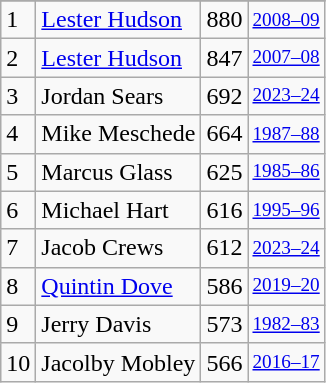<table class="wikitable">
<tr>
</tr>
<tr>
<td>1</td>
<td><a href='#'>Lester Hudson</a></td>
<td>880</td>
<td style="font-size:80%;"><a href='#'>2008–09</a></td>
</tr>
<tr>
<td>2</td>
<td><a href='#'>Lester Hudson</a></td>
<td>847</td>
<td style="font-size:80%;"><a href='#'>2007–08</a></td>
</tr>
<tr>
<td>3</td>
<td>Jordan Sears</td>
<td>692</td>
<td style="font-size:80%;"><a href='#'>2023–24</a></td>
</tr>
<tr>
<td>4</td>
<td>Mike Meschede</td>
<td>664</td>
<td style="font-size:80%;"><a href='#'>1987–88</a></td>
</tr>
<tr>
<td>5</td>
<td>Marcus Glass</td>
<td>625</td>
<td style="font-size:80%;"><a href='#'>1985–86</a></td>
</tr>
<tr>
<td>6</td>
<td>Michael Hart</td>
<td>616</td>
<td style="font-size:80%;"><a href='#'>1995–96</a></td>
</tr>
<tr>
<td>7</td>
<td>Jacob Crews</td>
<td>612</td>
<td style="font-size:80%;"><a href='#'>2023–24</a></td>
</tr>
<tr>
<td>8</td>
<td><a href='#'>Quintin Dove</a></td>
<td>586</td>
<td style="font-size:80%;"><a href='#'>2019–20</a></td>
</tr>
<tr>
<td>9</td>
<td>Jerry Davis</td>
<td>573</td>
<td style="font-size:80%;"><a href='#'>1982–83</a></td>
</tr>
<tr>
<td>10</td>
<td>Jacolby Mobley</td>
<td>566</td>
<td style="font-size:80%;"><a href='#'>2016–17</a></td>
</tr>
</table>
